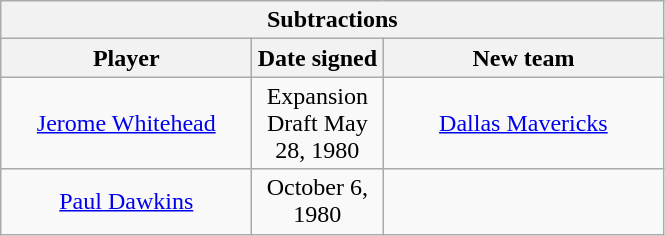<table class="wikitable" style="text-align:center">
<tr>
<th colspan=3>Subtractions</th>
</tr>
<tr>
<th style="width:160px">Player</th>
<th style="width:80px">Date signed</th>
<th style="width:180px">New team</th>
</tr>
<tr>
<td><a href='#'>Jerome Whitehead</a></td>
<td>Expansion Draft May 28, 1980</td>
<td><a href='#'>Dallas Mavericks</a></td>
</tr>
<tr>
<td><a href='#'>Paul Dawkins</a></td>
<td>October 6, 1980</td>
<td></td>
</tr>
</table>
